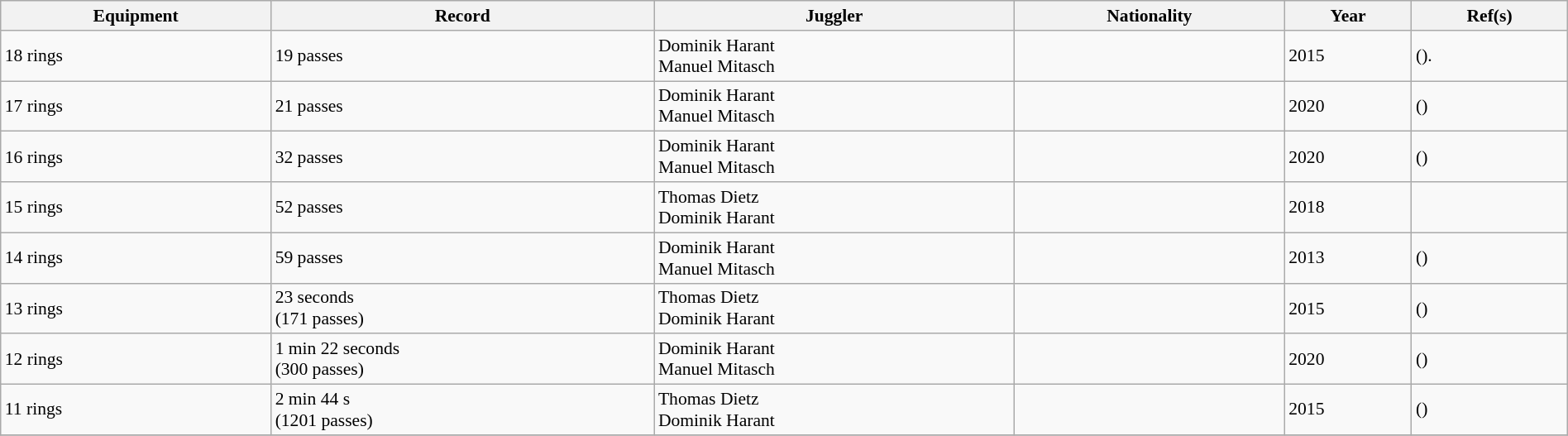<table class="wikitable plainrowheaders" style="font-size:90%; width: 100%;">
<tr>
<th>Equipment</th>
<th>Record</th>
<th>Juggler</th>
<th>Nationality</th>
<th>Year</th>
<th class="unsortable">Ref(s)</th>
</tr>
<tr>
<td>18 rings</td>
<td>19 passes</td>
<td>Dominik Harant<br>Manuel Mitasch</td>
<td></td>
<td>2015</td>
<td>().</td>
</tr>
<tr>
<td>17 rings</td>
<td>21 passes</td>
<td>Dominik Harant<br>Manuel Mitasch</td>
<td></td>
<td>2020</td>
<td>()</td>
</tr>
<tr>
<td>16 rings</td>
<td>32 passes</td>
<td>Dominik Harant<br>Manuel Mitasch</td>
<td></td>
<td>2020</td>
<td>()</td>
</tr>
<tr>
<td>15 rings</td>
<td>52 passes</td>
<td>Thomas Dietz<br>Dominik Harant</td>
<td><br></td>
<td>2018</td>
<td></td>
</tr>
<tr>
<td>14 rings</td>
<td>59 passes</td>
<td>Dominik Harant<br>Manuel Mitasch</td>
<td></td>
<td>2013</td>
<td>()</td>
</tr>
<tr>
<td>13 rings</td>
<td>23 seconds<br>(171 passes)</td>
<td>Thomas Dietz<br>Dominik Harant</td>
<td><br></td>
<td>2015</td>
<td>()</td>
</tr>
<tr>
<td>12 rings</td>
<td>1 min 22 seconds<br>(300 passes)</td>
<td>Dominik Harant<br>Manuel Mitasch</td>
<td></td>
<td>2020</td>
<td>()</td>
</tr>
<tr>
<td>11 rings</td>
<td>2 min 44 s<br>(1201 passes)</td>
<td>Thomas Dietz<br>Dominik Harant</td>
<td><br></td>
<td>2015</td>
<td>()</td>
</tr>
<tr>
</tr>
</table>
